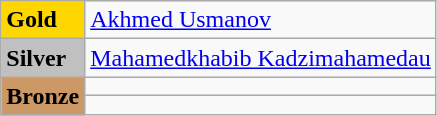<table class="wikitable">
<tr>
<td bgcolor="gold"><strong>Gold</strong></td>
<td> <a href='#'>Akhmed Usmanov</a> </td>
</tr>
<tr>
<td bgcolor="silver"><strong>Silver</strong></td>
<td> <a href='#'>Mahamedkhabib Kadzimahamedau</a> </td>
</tr>
<tr>
<td rowspan="2" bgcolor="#cc9966"><strong>Bronze</strong></td>
<td></td>
</tr>
<tr>
<td></td>
</tr>
</table>
